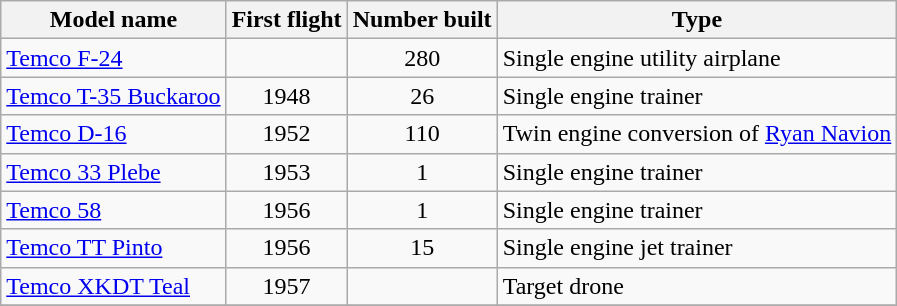<table class="wikitable sortable">
<tr>
<th>Model name</th>
<th>First flight</th>
<th>Number built</th>
<th>Type</th>
</tr>
<tr>
<td align=left><a href='#'>Temco F-24</a></td>
<td align=center></td>
<td align=center>280</td>
<td align=left>Single engine utility airplane</td>
</tr>
<tr>
<td align=left><a href='#'>Temco T-35 Buckaroo</a></td>
<td align=center>1948</td>
<td align=center>26</td>
<td align=left>Single engine trainer</td>
</tr>
<tr>
<td align=left><a href='#'>Temco D-16</a></td>
<td align=center>1952</td>
<td align=center>110</td>
<td align=left>Twin engine conversion of <a href='#'>Ryan Navion</a></td>
</tr>
<tr>
<td align=left><a href='#'>Temco 33 Plebe</a></td>
<td align=center>1953</td>
<td align=center>1</td>
<td align=left>Single engine trainer</td>
</tr>
<tr>
<td align=left><a href='#'>Temco 58</a></td>
<td align=center>1956</td>
<td align=center>1</td>
<td align=left>Single engine trainer</td>
</tr>
<tr>
<td align=left><a href='#'>Temco TT Pinto</a></td>
<td align=center>1956</td>
<td align=center>15</td>
<td align=left>Single engine jet trainer</td>
</tr>
<tr>
<td align=left><a href='#'>Temco XKDT Teal</a></td>
<td align=center>1957</td>
<td align=center></td>
<td align=left>Target drone</td>
</tr>
<tr>
</tr>
</table>
